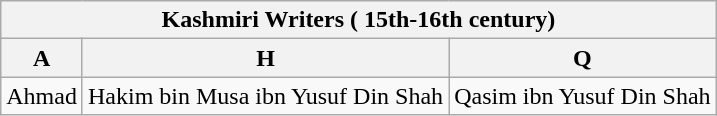<table class="wikitable">
<tr>
<th colspan="3">Kashmiri <em></em> Writers ( 15th-16th century)</th>
</tr>
<tr>
<th><strong>A</strong></th>
<th><strong>H</strong></th>
<th><strong>Q</strong></th>
</tr>
<tr>
<td>Ahmad</td>
<td>Hakim bin Musa ibn Yusuf Din Shah</td>
<td>Qasim ibn Yusuf Din Shah</td>
</tr>
</table>
